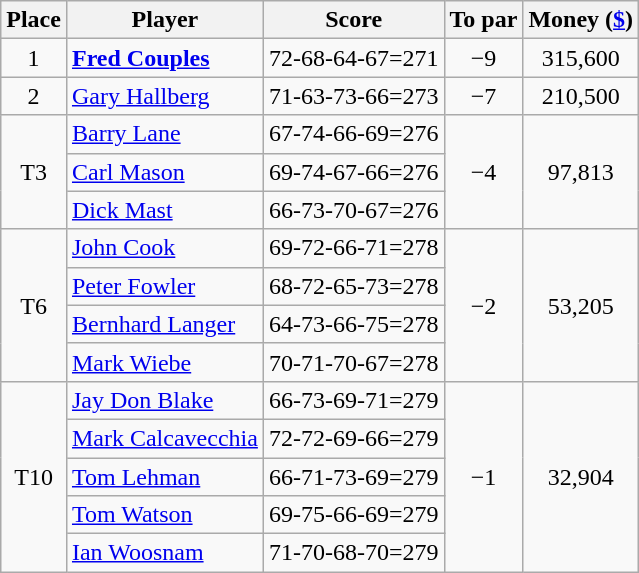<table class="wikitable">
<tr>
<th>Place</th>
<th>Player</th>
<th>Score</th>
<th>To par</th>
<th>Money (<a href='#'>$</a>)</th>
</tr>
<tr>
<td align=center>1</td>
<td> <strong><a href='#'>Fred Couples</a></strong></td>
<td>72-68-64-67=271</td>
<td align="center">−9</td>
<td align="center">315,600</td>
</tr>
<tr>
<td align=center>2</td>
<td> <a href='#'>Gary Hallberg</a></td>
<td>71-63-73-66=273</td>
<td align="center">−7</td>
<td align="center">210,500</td>
</tr>
<tr>
<td rowspan="3" style="text-align:center;">T3</td>
<td> <a href='#'>Barry Lane</a></td>
<td>67-74-66-69=276</td>
<td rowspan="3" style="text-align:center;">−4</td>
<td rowspan="3" style="text-align:center;">97,813</td>
</tr>
<tr>
<td> <a href='#'>Carl Mason</a></td>
<td>69-74-67-66=276</td>
</tr>
<tr>
<td> <a href='#'>Dick Mast</a></td>
<td>66-73-70-67=276</td>
</tr>
<tr>
<td rowspan="4" style="text-align:center;">T6</td>
<td> <a href='#'>John Cook</a></td>
<td>69-72-66-71=278</td>
<td rowspan="4" style="text-align:center;">−2</td>
<td rowspan="4" style="text-align:center;">53,205</td>
</tr>
<tr>
<td> <a href='#'>Peter Fowler</a></td>
<td>68-72-65-73=278</td>
</tr>
<tr>
<td> <a href='#'>Bernhard Langer</a></td>
<td>64-73-66-75=278</td>
</tr>
<tr>
<td> <a href='#'>Mark Wiebe</a></td>
<td>70-71-70-67=278</td>
</tr>
<tr>
<td rowspan="5" style="text-align:center;">T10</td>
<td> <a href='#'>Jay Don Blake</a></td>
<td>66-73-69-71=279</td>
<td rowspan="5" style="text-align:center;">−1</td>
<td rowspan="5" style="text-align:center;">32,904</td>
</tr>
<tr>
<td> <a href='#'>Mark Calcavecchia</a></td>
<td>72-72-69-66=279</td>
</tr>
<tr>
<td> <a href='#'>Tom Lehman</a></td>
<td>66-71-73-69=279</td>
</tr>
<tr>
<td> <a href='#'>Tom Watson</a></td>
<td>69-75-66-69=279</td>
</tr>
<tr>
<td> <a href='#'>Ian Woosnam</a></td>
<td>71-70-68-70=279</td>
</tr>
</table>
